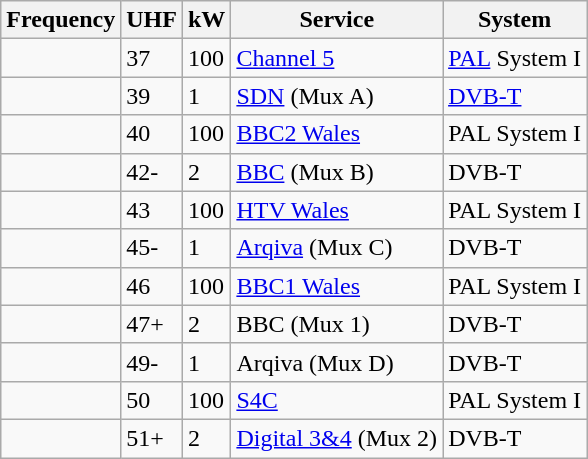<table class="wikitable sortable">
<tr>
<th>Frequency</th>
<th>UHF</th>
<th>kW</th>
<th>Service</th>
<th>System</th>
</tr>
<tr>
<td></td>
<td>37</td>
<td>100</td>
<td><a href='#'>Channel 5</a></td>
<td><a href='#'>PAL</a> System I</td>
</tr>
<tr>
<td></td>
<td>39</td>
<td>1</td>
<td><a href='#'>SDN</a> (Mux A)</td>
<td><a href='#'>DVB-T</a></td>
</tr>
<tr>
<td></td>
<td>40</td>
<td>100</td>
<td><a href='#'>BBC2 Wales</a></td>
<td>PAL System I</td>
</tr>
<tr>
<td></td>
<td>42-</td>
<td>2</td>
<td><a href='#'>BBC</a> (Mux B)</td>
<td>DVB-T</td>
</tr>
<tr>
<td></td>
<td>43</td>
<td>100</td>
<td><a href='#'>HTV Wales</a></td>
<td>PAL System I</td>
</tr>
<tr>
<td></td>
<td>45-</td>
<td>1</td>
<td><a href='#'>Arqiva</a> (Mux C)</td>
<td>DVB-T</td>
</tr>
<tr>
<td></td>
<td>46</td>
<td>100</td>
<td><a href='#'>BBC1 Wales</a></td>
<td>PAL System I</td>
</tr>
<tr>
<td></td>
<td>47+</td>
<td>2</td>
<td>BBC (Mux 1)</td>
<td>DVB-T</td>
</tr>
<tr>
<td></td>
<td>49-</td>
<td>1</td>
<td>Arqiva (Mux D)</td>
<td>DVB-T</td>
</tr>
<tr>
<td></td>
<td>50</td>
<td>100</td>
<td><a href='#'>S4C</a></td>
<td>PAL System I</td>
</tr>
<tr>
<td></td>
<td>51+</td>
<td>2</td>
<td><a href='#'>Digital 3&4</a> (Mux 2)</td>
<td>DVB-T</td>
</tr>
</table>
